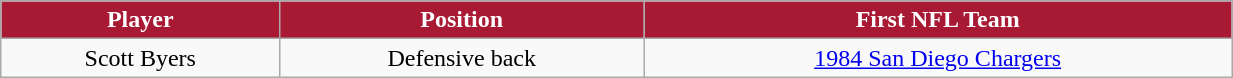<table class="wikitable" width="65%">
<tr align="center" style="background:#A81933;color:#FFFFFF;">
<td><strong>Player</strong></td>
<td><strong>Position</strong></td>
<td><strong>First NFL Team</strong></td>
</tr>
<tr align="center" bgcolor="">
<td>Scott Byers</td>
<td>Defensive back</td>
<td><a href='#'>1984 San Diego Chargers</a></td>
</tr>
</table>
